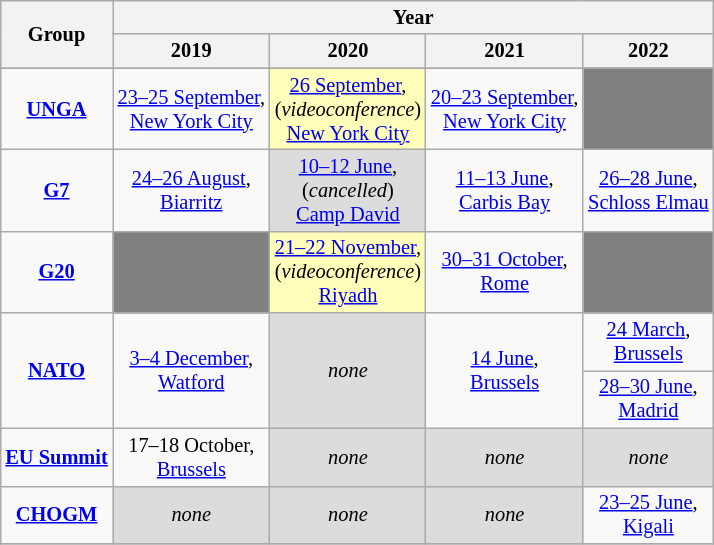<table class="wikitable" style="margin:1em auto; font-size:85%; text-align:center;">
<tr>
<th rowspan="2">Group</th>
<th colspan=6">Year</th>
</tr>
<tr>
<th>2019</th>
<th>2020</th>
<th>2021</th>
<th>2022</th>
</tr>
<tr>
</tr>
<tr>
<td><strong><a href='#'>UNGA</a></strong></td>
<td><a href='#'>23–25 September</a>,<br> <a href='#'>New York City</a></td>
<td style="background:#ffb;"><a href='#'>26 September</a>,<br>(<em>videoconference</em>)<br> <a href='#'>New York City</a></td>
<td><a href='#'>20–23 September</a>,<br> <a href='#'>New York City</a></td>
<td style="background:grey;"></td>
</tr>
<tr>
<td><strong><a href='#'>G7</a></strong></td>
<td><a href='#'>24–26 August</a>,<br> <a href='#'>Biarritz</a></td>
<td style="background:#DCDCDC;"><a href='#'>10–12 June</a>,<br>(<em>cancelled</em>)<br> <a href='#'>Camp David</a></td>
<td><a href='#'>11–13 June</a>,<br> <a href='#'>Carbis Bay</a></td>
<td><a href='#'>26–28 June</a>,<br> <a href='#'>Schloss Elmau</a></td>
</tr>
<tr>
<td><strong><a href='#'>G20</a></strong></td>
<td style="background:grey;"></td>
<td style="background:#ffb;"><a href='#'>21–22 November</a>,<br>(<em>videoconference</em>)<br> <a href='#'>Riyadh</a></td>
<td><a href='#'>30–31 October</a>,<br> <a href='#'>Rome</a></td>
<td style="background:grey;"></td>
</tr>
<tr>
<td rowspan="2"><strong><a href='#'>NATO</a></strong></td>
<td rowspan="2"><a href='#'>3–4 December</a>,<br> <a href='#'>Watford</a></td>
<td rowspan="2" style="background:#dcdcdc;"><em>none</em></td>
<td rowspan="2"><a href='#'>14 June</a>,<br> <a href='#'>Brussels</a></td>
<td><a href='#'>24 March</a>,<br> <a href='#'>Brussels</a></td>
</tr>
<tr>
<td><a href='#'>28–30 June</a>,<br> <a href='#'>Madrid</a></td>
</tr>
<tr>
<td><strong><a href='#'>EU Summit</a></strong></td>
<td>17–18 October,<br> <a href='#'>Brussels</a></td>
<td style="background:#dcdcdc;"><em>none</em></td>
<td style="background:#dcdcdc;"><em>none</em></td>
<td style="background:#dcdcdc;"><em>none</em></td>
</tr>
<tr>
<td><strong><a href='#'>CHOGM</a></strong></td>
<td style="background:#dcdcdc;"><em>none</em></td>
<td style="background:#dcdcdc;"><em>none</em></td>
<td style="background:#dcdcdc;"><em>none</em></td>
<td><a href='#'>23–25 June</a>,<br> <a href='#'>Kigali</a></td>
</tr>
<tr>
</tr>
</table>
